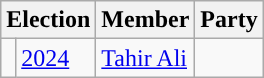<table class="wikitable">
<tr>
<th colspan="2">Election</th>
<th>Member</th>
<th>Party</th>
</tr>
<tr>
<td style="color:inherit;background-color: "></td>
<td><a href='#'>2024</a></td>
<td><a href='#'>Tahir Ali</a></td>
<td></td>
</tr>
</table>
